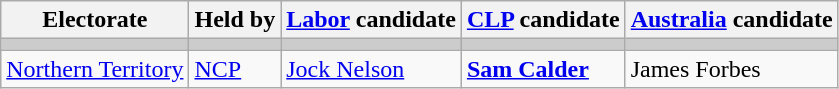<table class="wikitable">
<tr>
<th>Electorate</th>
<th>Held by</th>
<th><a href='#'>Labor</a> candidate</th>
<th><a href='#'>CLP</a> candidate</th>
<th><a href='#'>Australia</a> candidate</th>
</tr>
<tr bgcolor="#cccccc">
<td></td>
<td></td>
<td></td>
<td></td>
<td></td>
</tr>
<tr>
<td><a href='#'>Northern Territory</a></td>
<td><a href='#'>NCP</a></td>
<td><a href='#'>Jock Nelson</a></td>
<td><strong><a href='#'>Sam Calder</a></strong></td>
<td>James Forbes</td>
</tr>
</table>
